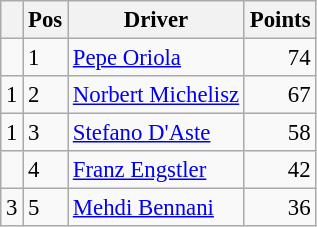<table class="wikitable" style="font-size: 95%;">
<tr>
<th></th>
<th>Pos</th>
<th>Driver</th>
<th>Points</th>
</tr>
<tr>
<td align="left"></td>
<td>1</td>
<td> <a href='#'>Pepe Oriola</a></td>
<td align="right">74</td>
</tr>
<tr>
<td align="left"> 1</td>
<td>2</td>
<td> <a href='#'>Norbert Michelisz</a></td>
<td align="right">67</td>
</tr>
<tr>
<td align="left"> 1</td>
<td>3</td>
<td> <a href='#'>Stefano D'Aste</a></td>
<td align="right">58</td>
</tr>
<tr>
<td align="left"></td>
<td>4</td>
<td> <a href='#'>Franz Engstler</a></td>
<td align="right">42</td>
</tr>
<tr>
<td align="left"> 3</td>
<td>5</td>
<td> <a href='#'>Mehdi Bennani</a></td>
<td align="right">36</td>
</tr>
</table>
